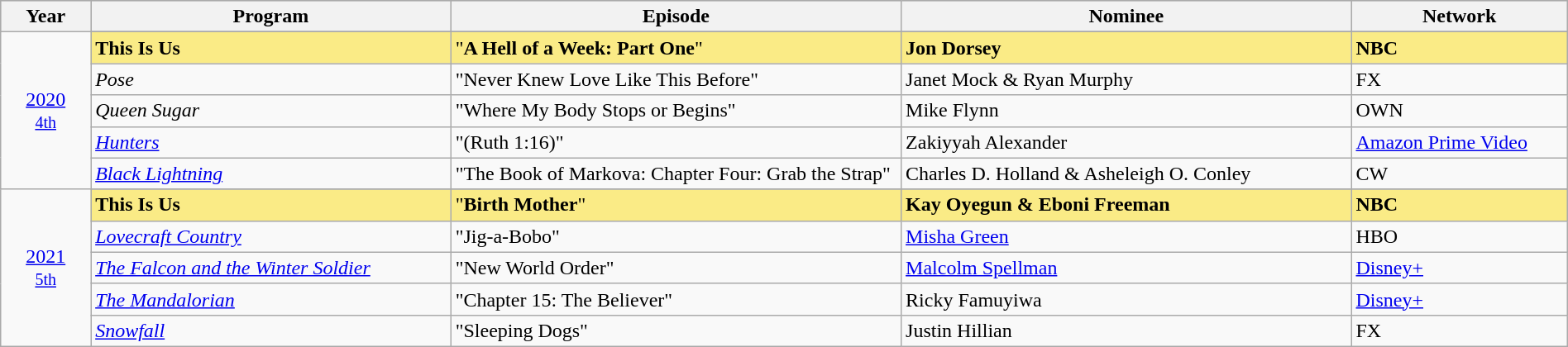<table class="wikitable" style="width:100%">
<tr bgcolor="#bebebe">
<th width="5%">Year</th>
<th width="20%">Program</th>
<th width="25%">Episode</th>
<th width="25%">Nominee</th>
<th width="12%">Network</th>
</tr>
<tr>
<td rowspan=6 style="text-align:center"><a href='#'>2020</a><br><small><a href='#'>4th</a></small><br></td>
</tr>
<tr style="background:#FAEB86">
<td><strong>This Is Us</strong></td>
<td>"<strong>A Hell of a Week: Part One</strong>"</td>
<td><strong>Jon Dorsey</strong></td>
<td><strong>NBC</strong></td>
</tr>
<tr>
<td><em>Pose</em></td>
<td>"Never Knew Love Like This Before"</td>
<td>Janet Mock & Ryan Murphy</td>
<td>FX</td>
</tr>
<tr>
<td><em>Queen Sugar</em></td>
<td>"Where My Body Stops or Begins"</td>
<td>Mike Flynn</td>
<td>OWN</td>
</tr>
<tr>
<td><em><a href='#'>Hunters</a></em></td>
<td>"(Ruth 1:16)"</td>
<td>Zakiyyah Alexander</td>
<td><a href='#'>Amazon Prime Video</a></td>
</tr>
<tr>
<td><em><a href='#'>Black Lightning</a></em></td>
<td>"The Book of Markova: Chapter Four: Grab the Strap"</td>
<td>Charles D. Holland & Asheleigh O. Conley</td>
<td>CW</td>
</tr>
<tr>
<td rowspan=6 style="text-align:center"><a href='#'>2021</a><br><small><a href='#'>5th</a></small><br></td>
</tr>
<tr style="background:#FAEB86">
<td><strong>This Is Us</strong></td>
<td>"<strong>Birth Mother</strong>"</td>
<td><strong>Kay Oyegun & Eboni Freeman</strong></td>
<td><strong>NBC</strong></td>
</tr>
<tr>
<td><em><a href='#'>Lovecraft Country</a></em></td>
<td>"Jig-a-Bobo"</td>
<td><a href='#'>Misha Green</a></td>
<td>HBO</td>
</tr>
<tr>
<td><em><a href='#'>The Falcon and the Winter Soldier</a></em></td>
<td>"New World Order"</td>
<td><a href='#'>Malcolm Spellman</a></td>
<td><a href='#'>Disney+</a></td>
</tr>
<tr>
<td><em><a href='#'>The Mandalorian</a></em></td>
<td>"Chapter 15: The Believer"</td>
<td>Ricky Famuyiwa</td>
<td><a href='#'>Disney+</a></td>
</tr>
<tr>
<td><em><a href='#'>Snowfall</a></em></td>
<td>"Sleeping Dogs"</td>
<td>Justin Hillian</td>
<td>FX</td>
</tr>
</table>
